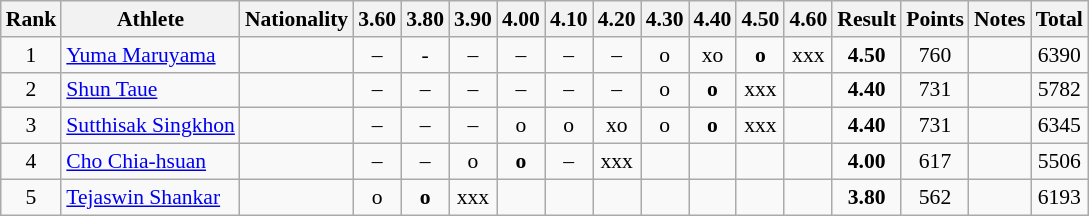<table class="wikitable sortable" style="text-align:center; font-size:90%">
<tr>
<th>Rank</th>
<th>Athlete</th>
<th>Nationality</th>
<th>3.60</th>
<th>3.80</th>
<th>3.90</th>
<th>4.00</th>
<th>4.10</th>
<th>4.20</th>
<th>4.30</th>
<th>4.40</th>
<th>4.50</th>
<th>4.60</th>
<th>Result</th>
<th>Points</th>
<th>Notes</th>
<th>Total</th>
</tr>
<tr>
<td>1</td>
<td align="left"><a href='#'>Yuma Maruyama</a></td>
<td align=left></td>
<td>–</td>
<td>-</td>
<td>–</td>
<td>–</td>
<td>–</td>
<td>–</td>
<td>o</td>
<td>xo</td>
<td><strong>o</strong></td>
<td>xxx</td>
<td><strong>4.50</strong></td>
<td>760</td>
<td></td>
<td>6390</td>
</tr>
<tr>
<td>2</td>
<td align="left"><a href='#'>Shun Taue</a></td>
<td align=left></td>
<td>–</td>
<td>–</td>
<td>–</td>
<td>–</td>
<td>–</td>
<td>–</td>
<td>o</td>
<td><strong>o</strong></td>
<td>xxx</td>
<td></td>
<td><strong>4.40</strong></td>
<td>731</td>
<td></td>
<td>5782</td>
</tr>
<tr>
<td>3</td>
<td align="left"><a href='#'>Sutthisak Singkhon</a></td>
<td align=left></td>
<td>–</td>
<td>–</td>
<td>–</td>
<td>o</td>
<td>o</td>
<td>xo</td>
<td>o</td>
<td><strong>o</strong></td>
<td>xxx</td>
<td></td>
<td><strong>4.40</strong></td>
<td>731</td>
<td></td>
<td>6345</td>
</tr>
<tr>
<td>4</td>
<td align="left"><a href='#'>Cho Chia-hsuan</a></td>
<td align=left></td>
<td>–</td>
<td>–</td>
<td>o</td>
<td><strong>o</strong></td>
<td>–</td>
<td>xxx</td>
<td></td>
<td></td>
<td></td>
<td></td>
<td><strong>4.00</strong></td>
<td>617</td>
<td></td>
<td>5506</td>
</tr>
<tr>
<td>5</td>
<td align="left"><a href='#'>Tejaswin Shankar</a></td>
<td align=left></td>
<td>o</td>
<td><strong>o</strong></td>
<td>xxx</td>
<td></td>
<td></td>
<td></td>
<td></td>
<td></td>
<td></td>
<td></td>
<td><strong>3.80</strong></td>
<td>562</td>
<td></td>
<td>6193</td>
</tr>
</table>
